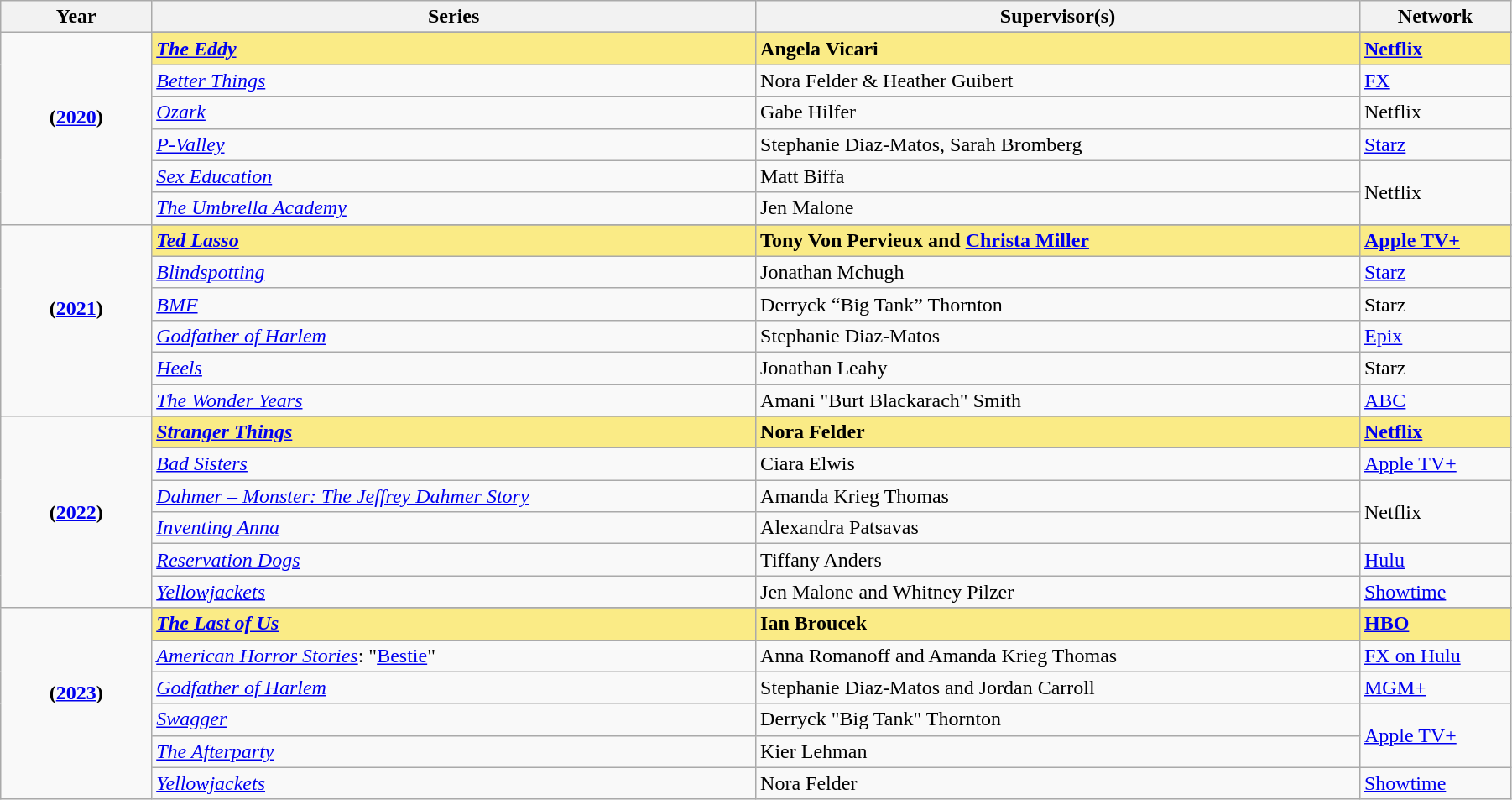<table class="wikitable" width="95%" cellpadding="4">
<tr>
<th width="10%">Year</th>
<th width="40%">Series</th>
<th width="40%">Supervisor(s)</th>
<th width="10%">Network</th>
</tr>
<tr>
<td rowspan=7 style="text-align:center"><strong>(<a href='#'>2020</a>)</strong><br> <br> </td>
</tr>
<tr style="background:#FAEB86">
<td><strong><em><a href='#'>The Eddy</a></em></strong></td>
<td><strong>Angela Vicari</strong></td>
<td><strong><a href='#'>Netflix</a></strong></td>
</tr>
<tr>
<td><em><a href='#'>Better Things</a></em></td>
<td>Nora Felder & Heather Guibert</td>
<td><a href='#'>FX</a></td>
</tr>
<tr>
<td><em><a href='#'>Ozark</a></em></td>
<td>Gabe Hilfer</td>
<td>Netflix</td>
</tr>
<tr>
<td><em><a href='#'>P-Valley</a></em></td>
<td>Stephanie Diaz-Matos, Sarah Bromberg</td>
<td><a href='#'>Starz</a></td>
</tr>
<tr>
<td><em><a href='#'>Sex Education</a></em></td>
<td>Matt Biffa</td>
<td rowspan="2">Netflix</td>
</tr>
<tr>
<td><em><a href='#'>The Umbrella Academy</a></em></td>
<td>Jen Malone</td>
</tr>
<tr>
<td rowspan=7 style="text-align:center"><strong>(<a href='#'>2021</a>)</strong><br> <br></td>
</tr>
<tr style="background:#FAEB86">
<td><strong><em><a href='#'>Ted Lasso</a></em></strong></td>
<td><strong>Tony Von Pervieux and <a href='#'>Christa Miller</a></strong></td>
<td><strong><a href='#'>Apple TV+</a></strong></td>
</tr>
<tr>
<td><em><a href='#'>Blindspotting</a></em></td>
<td>Jonathan Mchugh</td>
<td><a href='#'>Starz</a></td>
</tr>
<tr>
<td><em><a href='#'>BMF</a></em></td>
<td>Derryck “Big Tank” Thornton</td>
<td>Starz</td>
</tr>
<tr>
<td><em><a href='#'>Godfather of Harlem</a></em></td>
<td>Stephanie Diaz-Matos</td>
<td><a href='#'>Epix</a></td>
</tr>
<tr>
<td><em><a href='#'>Heels</a></em></td>
<td>Jonathan Leahy</td>
<td>Starz</td>
</tr>
<tr>
<td><em><a href='#'>The Wonder Years</a></em></td>
<td>Amani "Burt Blackarach" Smith</td>
<td><a href='#'>ABC</a></td>
</tr>
<tr>
<td rowspan=7 style="text-align:center"><strong>(<a href='#'>2022</a>)</strong><br></td>
</tr>
<tr style="background:#FAEB86">
<td><strong><em><a href='#'>Stranger Things</a></em></strong></td>
<td><strong>Nora Felder</strong></td>
<td><strong><a href='#'>Netflix</a></strong></td>
</tr>
<tr>
<td><em><a href='#'>Bad Sisters</a></em></td>
<td>Ciara Elwis</td>
<td><a href='#'>Apple TV+</a></td>
</tr>
<tr>
<td><em><a href='#'>Dahmer – Monster: The Jeffrey Dahmer Story</a></em></td>
<td>Amanda Krieg Thomas</td>
<td rowspan="2">Netflix</td>
</tr>
<tr>
<td><em><a href='#'>Inventing Anna</a></em></td>
<td>Alexandra Patsavas</td>
</tr>
<tr>
<td><em><a href='#'>Reservation Dogs</a></em></td>
<td>Tiffany Anders</td>
<td><a href='#'>Hulu</a></td>
</tr>
<tr>
<td><em><a href='#'>Yellowjackets</a></em></td>
<td>Jen Malone and Whitney Pilzer</td>
<td><a href='#'>Showtime</a></td>
</tr>
<tr>
<td rowspan=7 style="text-align:center"><strong>(<a href='#'>2023</a>)</strong><br> <br></td>
</tr>
<tr style="background:#FAEB86">
<td><strong><em><a href='#'>The Last of Us</a></em></strong></td>
<td><strong>Ian Broucek</strong></td>
<td><strong><a href='#'>HBO</a></strong></td>
</tr>
<tr>
<td><em><a href='#'>American Horror Stories</a></em>: "<a href='#'>Bestie</a>"</td>
<td>Anna Romanoff and Amanda Krieg Thomas</td>
<td><a href='#'>FX on Hulu</a></td>
</tr>
<tr>
<td><em><a href='#'>Godfather of Harlem</a></em></td>
<td>Stephanie Diaz-Matos and Jordan Carroll</td>
<td><a href='#'>MGM+</a></td>
</tr>
<tr>
<td><em><a href='#'>Swagger</a></em></td>
<td>Derryck "Big Tank" Thornton</td>
<td rowspan="2"><a href='#'>Apple TV+</a></td>
</tr>
<tr>
<td><em><a href='#'>The Afterparty</a></em></td>
<td>Kier Lehman</td>
</tr>
<tr>
<td><em><a href='#'>Yellowjackets</a></em></td>
<td>Nora Felder</td>
<td><a href='#'>Showtime</a></td>
</tr>
</table>
